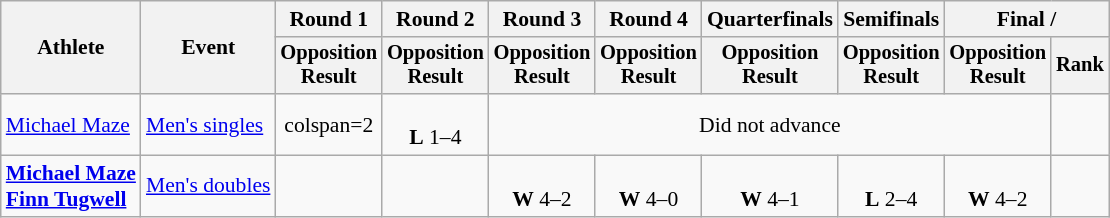<table class="wikitable" style="font-size:90%">
<tr>
<th rowspan="2">Athlete</th>
<th rowspan="2">Event</th>
<th>Round 1</th>
<th>Round 2</th>
<th>Round 3</th>
<th>Round 4</th>
<th>Quarterfinals</th>
<th>Semifinals</th>
<th colspan=2>Final / </th>
</tr>
<tr style="font-size:95%">
<th>Opposition<br>Result</th>
<th>Opposition<br>Result</th>
<th>Opposition<br>Result</th>
<th>Opposition<br>Result</th>
<th>Opposition<br>Result</th>
<th>Opposition<br>Result</th>
<th>Opposition<br>Result</th>
<th>Rank</th>
</tr>
<tr align=center>
<td align=left><a href='#'>Michael Maze</a></td>
<td align=left><a href='#'>Men's singles</a></td>
<td>colspan=2 </td>
<td><br><strong>L</strong> 1–4</td>
<td colspan=5>Did not advance</td>
</tr>
<tr align=center>
<td align=left><strong><a href='#'>Michael Maze</a><br><a href='#'>Finn Tugwell</a></strong></td>
<td align=left><a href='#'>Men's doubles</a></td>
<td></td>
<td></td>
<td><br><strong>W</strong> 4–2</td>
<td><br><strong>W</strong> 4–0</td>
<td><br><strong>W</strong> 4–1</td>
<td><br><strong>L</strong> 2–4</td>
<td><br><strong>W</strong> 4–2</td>
<td></td>
</tr>
</table>
